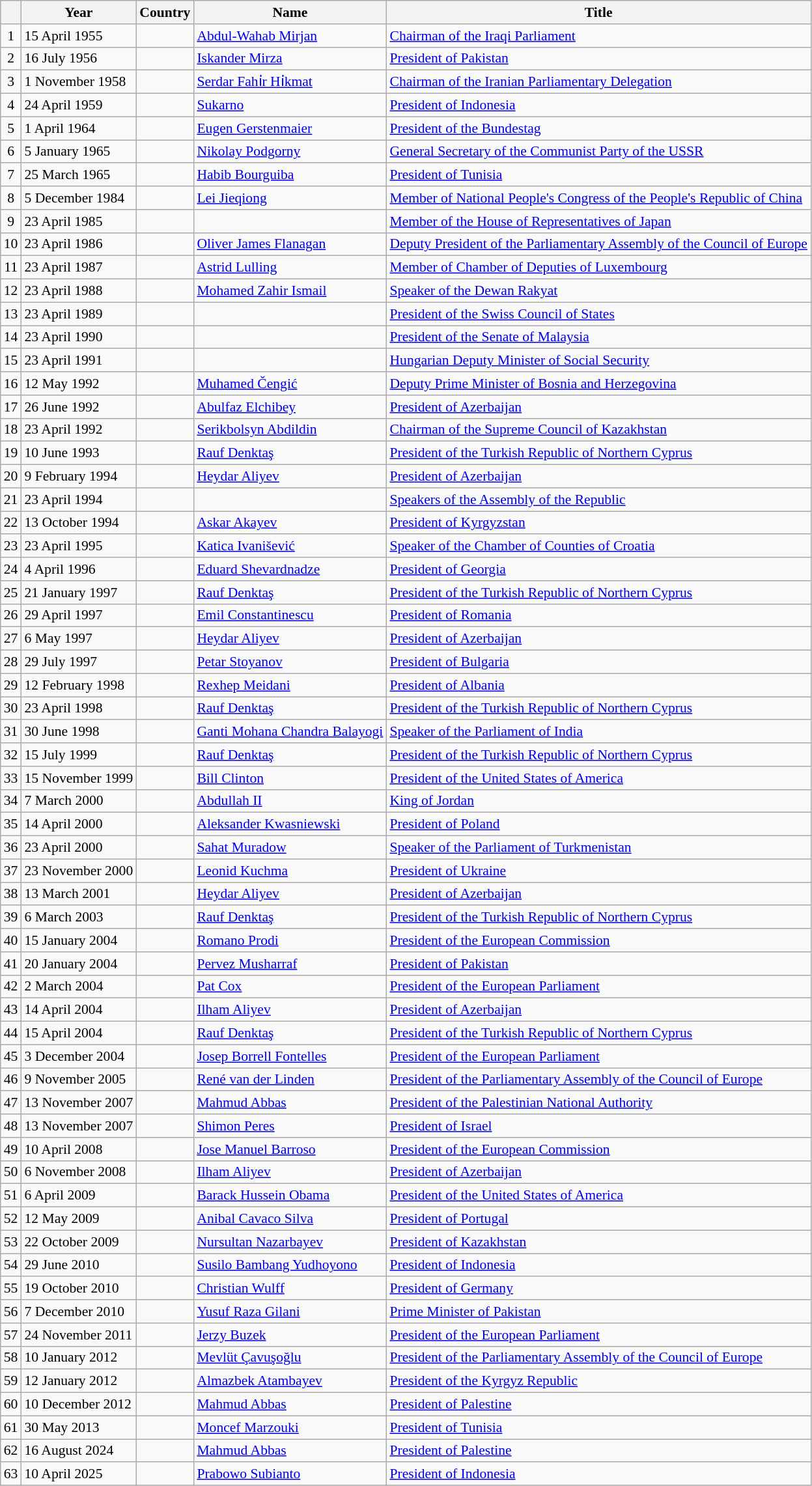<table class="wikitable sortable mw-collapsible mw-collapsed" style="font-size:90%;">
<tr>
<th></th>
<th>Year</th>
<th>Country</th>
<th>Name</th>
<th>Title</th>
</tr>
<tr>
<td align="center">1</td>
<td>15 April 1955</td>
<td></td>
<td><a href='#'>Abdul-Wahab Mirjan</a></td>
<td><a href='#'>Chairman of the Iraqi Parliament</a></td>
</tr>
<tr>
<td align="center">2</td>
<td>16 July 1956</td>
<td></td>
<td><a href='#'>Iskander Mirza</a></td>
<td><a href='#'>President of Pakistan</a></td>
</tr>
<tr>
<td align="center">3</td>
<td>1 November 1958</td>
<td></td>
<td><a href='#'>Serdar Fahi̇r Hi̇kmat</a></td>
<td><a href='#'>Chairman of the Iranian Parliamentary Delegation</a></td>
</tr>
<tr>
<td align="center">4</td>
<td>24 April 1959</td>
<td></td>
<td><a href='#'>Sukarno</a></td>
<td><a href='#'>President of Indonesia</a></td>
</tr>
<tr>
<td align="center">5</td>
<td>1 April 1964</td>
<td></td>
<td><a href='#'>Eugen Gerstenmaier</a></td>
<td><a href='#'>President of the Bundestag</a></td>
</tr>
<tr>
<td align="center">6</td>
<td>5 January 1965</td>
<td></td>
<td><a href='#'>Nikolay Podgorny</a></td>
<td><a href='#'>General Secretary of the Communist Party of the USSR</a></td>
</tr>
<tr>
<td align="center">7</td>
<td>25 March 1965</td>
<td></td>
<td><a href='#'>Habib Bourguiba</a></td>
<td><a href='#'>President of Tunisia</a></td>
</tr>
<tr>
<td align="center">8</td>
<td>5 December 1984</td>
<td></td>
<td><a href='#'>Lei Jieqiong</a></td>
<td><a href='#'>Member of National People's Congress of the People's Republic of China</a></td>
</tr>
<tr>
<td align="center">9</td>
<td>23 April 1985</td>
<td></td>
<td></td>
<td><a href='#'>Member of the House of Representatives of Japan</a></td>
</tr>
<tr>
<td align="center">10</td>
<td>23 April 1986</td>
<td></td>
<td><a href='#'>Oliver James Flanagan</a></td>
<td><a href='#'>Deputy President of the Parliamentary Assembly of the Council of Europe</a></td>
</tr>
<tr>
<td align="center">11</td>
<td>23 April 1987</td>
<td></td>
<td><a href='#'>Astrid Lulling</a></td>
<td><a href='#'>Member of Chamber of Deputies of Luxembourg</a></td>
</tr>
<tr>
<td align="center">12</td>
<td>23 April 1988</td>
<td></td>
<td><a href='#'>Mohamed Zahir Ismail</a></td>
<td><a href='#'>Speaker of the Dewan Rakyat</a></td>
</tr>
<tr>
<td align="center">13</td>
<td>23 April 1989</td>
<td></td>
<td></td>
<td><a href='#'>President of the Swiss Council of States</a></td>
</tr>
<tr>
<td align="center">14</td>
<td>23 April 1990</td>
<td></td>
<td></td>
<td><a href='#'>President of the Senate of Malaysia</a></td>
</tr>
<tr>
<td align="center">15</td>
<td>23 April 1991</td>
<td></td>
<td></td>
<td><a href='#'>Hungarian Deputy Minister of Social Security</a></td>
</tr>
<tr>
<td align="center">16</td>
<td>12 May 1992</td>
<td></td>
<td><a href='#'>Muhamed Čengić</a></td>
<td><a href='#'>Deputy Prime Minister of Bosnia and Herzegovina</a></td>
</tr>
<tr>
<td align="center">17</td>
<td>26 June 1992</td>
<td></td>
<td><a href='#'>Abulfaz Elchibey</a></td>
<td><a href='#'>President of Azerbaijan</a></td>
</tr>
<tr>
<td align="center">18</td>
<td>23 April 1992</td>
<td></td>
<td><a href='#'>Serikbolsyn Abdildin</a></td>
<td><a href='#'>Chairman of the Supreme Council of Kazakhstan</a></td>
</tr>
<tr>
<td align="center">19</td>
<td>10 June 1993</td>
<td></td>
<td><a href='#'>Rauf Denktaş</a></td>
<td><a href='#'>President of the Turkish Republic of Northern Cyprus</a></td>
</tr>
<tr>
<td align="center">20</td>
<td>9 February 1994</td>
<td></td>
<td><a href='#'>Heydar Aliyev</a></td>
<td><a href='#'>President of Azerbaijan</a></td>
</tr>
<tr>
<td align="center">21</td>
<td>23 April 1994</td>
<td></td>
<td></td>
<td><a href='#'>Speakers of the Assembly of the Republic</a></td>
</tr>
<tr>
<td align="center">22</td>
<td>13 October 1994</td>
<td></td>
<td><a href='#'>Askar Akayev</a></td>
<td><a href='#'>President of Kyrgyzstan</a></td>
</tr>
<tr>
<td align="center">23</td>
<td>23 April 1995</td>
<td></td>
<td><a href='#'>Katica Ivanišević</a></td>
<td><a href='#'>Speaker of the Chamber of Counties of Croatia</a></td>
</tr>
<tr>
<td align="center">24</td>
<td>4 April 1996</td>
<td></td>
<td><a href='#'>Eduard Shevardnadze</a></td>
<td><a href='#'>President of Georgia</a></td>
</tr>
<tr>
<td align="center">25</td>
<td>21 January 1997</td>
<td></td>
<td><a href='#'>Rauf Denktaş</a></td>
<td><a href='#'>President of the Turkish Republic of Northern Cyprus</a></td>
</tr>
<tr>
<td align="center">26</td>
<td>29 April 1997</td>
<td></td>
<td><a href='#'>Emil Constantinescu</a></td>
<td><a href='#'>President of Romania</a></td>
</tr>
<tr>
<td align="center">27</td>
<td>6 May 1997</td>
<td></td>
<td><a href='#'>Heydar Aliyev</a></td>
<td><a href='#'>President of Azerbaijan</a></td>
</tr>
<tr>
<td align="center">28</td>
<td>29 July 1997</td>
<td></td>
<td><a href='#'>Petar Stoyanov</a></td>
<td><a href='#'>President of Bulgaria</a></td>
</tr>
<tr>
<td align="center">29</td>
<td>12 February 1998</td>
<td></td>
<td><a href='#'>Rexhep Meidani</a></td>
<td><a href='#'>President of Albania</a></td>
</tr>
<tr>
<td align="center">30</td>
<td>23 April 1998</td>
<td></td>
<td><a href='#'>Rauf Denktaş</a></td>
<td><a href='#'>President of the Turkish Republic of Northern Cyprus</a></td>
</tr>
<tr>
<td align="center">31</td>
<td>30 June 1998</td>
<td></td>
<td><a href='#'>Ganti Mohana Chandra Balayogi</a></td>
<td><a href='#'>Speaker of the Parliament of India</a></td>
</tr>
<tr>
<td align="center">32</td>
<td>15 July 1999</td>
<td></td>
<td><a href='#'>Rauf Denktaş</a></td>
<td><a href='#'>President of the Turkish Republic of Northern Cyprus</a></td>
</tr>
<tr>
<td align="center">33</td>
<td>15 November 1999</td>
<td></td>
<td><a href='#'>Bill Clinton</a></td>
<td><a href='#'>President of the United States of America</a></td>
</tr>
<tr>
<td align="center">34</td>
<td>7 March 2000</td>
<td></td>
<td><a href='#'>Abdullah II</a></td>
<td><a href='#'>King of Jordan</a></td>
</tr>
<tr>
<td align="center">35</td>
<td>14 April 2000</td>
<td></td>
<td><a href='#'>Aleksander Kwasniewski</a></td>
<td><a href='#'>President of Poland</a></td>
</tr>
<tr>
<td align="center">36</td>
<td>23 April 2000</td>
<td></td>
<td><a href='#'>Sahat Muradow</a></td>
<td><a href='#'>Speaker of the Parliament of Turkmenistan</a></td>
</tr>
<tr>
<td align="center">37</td>
<td>23 November 2000</td>
<td></td>
<td><a href='#'>Leonid Kuchma</a></td>
<td><a href='#'>President of Ukraine</a></td>
</tr>
<tr>
<td align="center">38</td>
<td>13 March 2001</td>
<td></td>
<td><a href='#'>Heydar Aliyev</a></td>
<td><a href='#'>President of Azerbaijan</a></td>
</tr>
<tr>
<td align="center">39</td>
<td>6 March 2003</td>
<td></td>
<td><a href='#'>Rauf Denktaş</a></td>
<td><a href='#'>President of the Turkish Republic of Northern Cyprus</a></td>
</tr>
<tr>
<td align="center">40</td>
<td>15 January 2004</td>
<td></td>
<td><a href='#'>Romano Prodi</a></td>
<td><a href='#'>President of the European Commission</a></td>
</tr>
<tr>
<td align="center">41</td>
<td>20 January 2004</td>
<td></td>
<td><a href='#'>Pervez Musharraf</a></td>
<td><a href='#'>President of Pakistan</a></td>
</tr>
<tr>
<td align="center">42</td>
<td>2 March 2004</td>
<td></td>
<td><a href='#'>Pat Cox</a></td>
<td><a href='#'>President of the European Parliament</a></td>
</tr>
<tr>
<td align="center">43</td>
<td>14 April 2004</td>
<td></td>
<td><a href='#'>Ilham Aliyev</a></td>
<td><a href='#'>President of Azerbaijan</a></td>
</tr>
<tr>
<td align="center">44</td>
<td>15 April 2004</td>
<td></td>
<td><a href='#'>Rauf Denktaş</a></td>
<td><a href='#'>President of the Turkish Republic of Northern Cyprus</a></td>
</tr>
<tr>
<td align="center">45</td>
<td>3 December 2004</td>
<td></td>
<td><a href='#'>Josep Borrell Fontelles</a></td>
<td><a href='#'>President of the European Parliament</a></td>
</tr>
<tr>
<td align="center">46</td>
<td>9 November 2005</td>
<td></td>
<td><a href='#'>René van der Linden</a></td>
<td><a href='#'>President of the Parliamentary Assembly of the Council of Europe</a></td>
</tr>
<tr>
<td align="center">47</td>
<td>13 November 2007</td>
<td></td>
<td><a href='#'>Mahmud Abbas</a></td>
<td><a href='#'>President of the Palestinian National Authority</a></td>
</tr>
<tr>
<td align="center">48</td>
<td>13 November 2007</td>
<td></td>
<td><a href='#'>Shimon Peres</a></td>
<td><a href='#'>President of Israel</a></td>
</tr>
<tr>
<td align="center">49</td>
<td>10 April 2008</td>
<td></td>
<td><a href='#'>Jose Manuel Barroso</a></td>
<td><a href='#'>President of the European Commission</a></td>
</tr>
<tr>
<td align="center">50</td>
<td>6 November 2008</td>
<td></td>
<td><a href='#'>Ilham Aliyev</a></td>
<td><a href='#'>President of Azerbaijan</a></td>
</tr>
<tr>
<td align="center">51</td>
<td>6 April 2009</td>
<td></td>
<td><a href='#'>Barack Hussein Obama</a></td>
<td><a href='#'>President of the United States of America</a></td>
</tr>
<tr>
<td align="center">52</td>
<td>12 May 2009</td>
<td></td>
<td><a href='#'>Anibal Cavaco Silva</a></td>
<td><a href='#'>President of Portugal</a></td>
</tr>
<tr>
<td align="center">53</td>
<td>22 October 2009</td>
<td></td>
<td><a href='#'>Nursultan Nazarbayev</a></td>
<td><a href='#'>President of Kazakhstan</a></td>
</tr>
<tr>
<td align="center">54</td>
<td>29 June 2010</td>
<td></td>
<td><a href='#'>Susilo Bambang Yudhoyono</a></td>
<td><a href='#'>President of Indonesia</a></td>
</tr>
<tr>
<td align="center">55</td>
<td>19 October 2010</td>
<td></td>
<td><a href='#'>Christian Wulff</a></td>
<td><a href='#'>President of Germany</a></td>
</tr>
<tr>
<td align="center">56</td>
<td>7 December 2010</td>
<td></td>
<td><a href='#'>Yusuf Raza Gilani</a></td>
<td><a href='#'>Prime Minister of Pakistan</a></td>
</tr>
<tr>
<td align="center">57</td>
<td>24 November 2011</td>
<td></td>
<td><a href='#'>Jerzy Buzek</a></td>
<td><a href='#'>President of the European Parliament</a></td>
</tr>
<tr>
<td align="center">58</td>
<td>10 January 2012</td>
<td></td>
<td><a href='#'>Mevlüt Çavuşoğlu</a></td>
<td><a href='#'>President of the Parliamentary Assembly of the Council of Europe</a></td>
</tr>
<tr>
<td align="center">59</td>
<td>12 January 2012</td>
<td></td>
<td><a href='#'>Almazbek Atambayev</a></td>
<td><a href='#'>President of the Kyrgyz Republic</a></td>
</tr>
<tr>
<td align="center">60</td>
<td>10 December 2012</td>
<td></td>
<td><a href='#'>Mahmud Abbas</a></td>
<td><a href='#'>President of Palestine</a></td>
</tr>
<tr>
<td align="center">61</td>
<td>30 May 2013</td>
<td></td>
<td><a href='#'>Moncef Marzouki</a></td>
<td><a href='#'>President of Tunisia</a></td>
</tr>
<tr>
<td align="center">62</td>
<td>16 August 2024</td>
<td></td>
<td><a href='#'>Mahmud Abbas</a></td>
<td><a href='#'>President of Palestine</a></td>
</tr>
<tr>
<td align="center">63</td>
<td>10 April 2025</td>
<td></td>
<td><a href='#'>Prabowo Subianto</a></td>
<td><a href='#'>President of Indonesia</a></td>
</tr>
</table>
